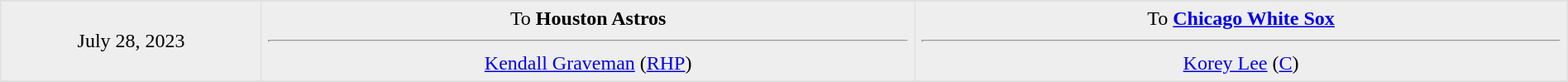<table border=1 style="border-collapse:collapse; text-align: center; width: 100%" bordercolor="#DFDFDF"  cellpadding="5">
<tr>
</tr>
<tr bgcolor="eeeeee">
<td style="width:12%">July 28, 2023</td>
<td style="width:30%" valign="top">To <strong>Houston Astros</strong><hr><a href='#'>Kendall Graveman</a> (<a href='#'>RHP</a>)</td>
<td style="width:30%" valign="top">To <strong><a href='#'>Chicago White Sox</a></strong><hr><a href='#'>Korey Lee</a> (<a href='#'>C</a>)</td>
</tr>
<tr>
</tr>
</table>
